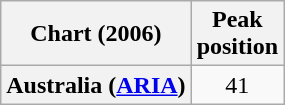<table class="wikitable plainrowheaders">
<tr>
<th scope="col">Chart (2006)</th>
<th scope="col">Peak<br>position</th>
</tr>
<tr>
<th scope="row">Australia (<a href='#'>ARIA</a>)</th>
<td align="center">41</td>
</tr>
</table>
